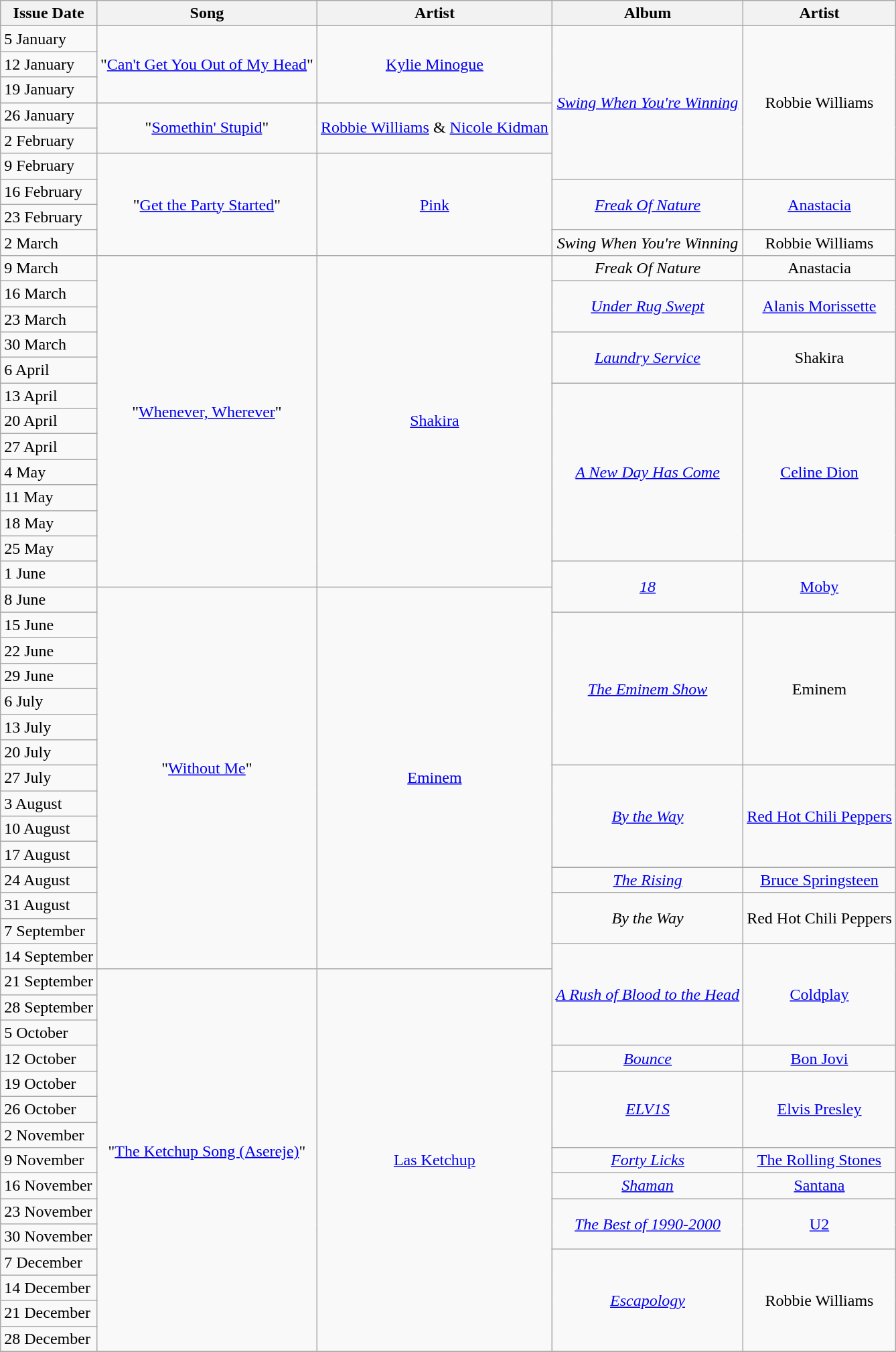<table class="wikitable">
<tr>
<th>Issue Date</th>
<th>Song</th>
<th>Artist</th>
<th>Album</th>
<th>Artist</th>
</tr>
<tr>
<td>5 January</td>
<td rowspan="3" align="center">"<a href='#'>Can't Get You Out of My Head</a>"<br></td>
<td rowspan="3" align="center"><a href='#'>Kylie Minogue</a></td>
<td rowspan="6" align="center"><em><a href='#'>Swing When You're Winning</a></em></td>
<td rowspan="6" align="center">Robbie Williams</td>
</tr>
<tr>
<td>12 January</td>
</tr>
<tr>
<td>19 January</td>
</tr>
<tr>
<td>26 January</td>
<td rowspan="2" align="center">"<a href='#'>Somethin' Stupid</a>"<br></td>
<td rowspan="2" align="center"><a href='#'>Robbie Williams</a> & <a href='#'>Nicole Kidman</a></td>
</tr>
<tr>
<td>2 February</td>
</tr>
<tr>
<td>9 February</td>
<td rowspan="4" align="center">"<a href='#'>Get the Party Started</a>"<br></td>
<td rowspan="4" align="center"><a href='#'>Pink</a></td>
</tr>
<tr>
<td>16 February</td>
<td rowspan="2" align="center"><em><a href='#'>Freak Of Nature</a></em></td>
<td rowspan="2" align="center"><a href='#'>Anastacia</a></td>
</tr>
<tr>
<td>23 February</td>
</tr>
<tr>
<td>2 March</td>
<td align="center"><em>Swing When You're Winning</em></td>
<td align="center">Robbie Williams</td>
</tr>
<tr>
<td>9 March</td>
<td rowspan="13" align="center">"<a href='#'>Whenever, Wherever</a>"<br> <br> </td>
<td rowspan="13" align="center"><a href='#'>Shakira</a></td>
<td align="center"><em>Freak Of Nature</em></td>
<td align="center">Anastacia</td>
</tr>
<tr>
<td>16 March</td>
<td rowspan="2" align="center"><em><a href='#'>Under Rug Swept</a></em></td>
<td rowspan="2" align="center"><a href='#'>Alanis Morissette</a></td>
</tr>
<tr>
<td>23 March</td>
</tr>
<tr>
<td>30 March</td>
<td rowspan="2" align="center"><em><a href='#'>Laundry Service</a></em></td>
<td rowspan="2" align="center">Shakira</td>
</tr>
<tr>
<td>6 April</td>
</tr>
<tr>
<td>13 April</td>
<td rowspan="7" align="center"><em><a href='#'>A New Day Has Come</a></em></td>
<td rowspan="7" align="center"><a href='#'>Celine Dion</a></td>
</tr>
<tr>
<td>20 April</td>
</tr>
<tr>
<td>27 April</td>
</tr>
<tr>
<td>4 May</td>
</tr>
<tr>
<td>11 May</td>
</tr>
<tr>
<td>18 May</td>
</tr>
<tr>
<td>25 May</td>
</tr>
<tr>
<td>1 June</td>
<td rowspan="2" align="center"><em><a href='#'>18</a></em></td>
<td rowspan="2" align="center"><a href='#'>Moby</a></td>
</tr>
<tr>
<td>8 June</td>
<td rowspan="15" align="center">"<a href='#'>Without Me</a>"<br> <br></td>
<td rowspan="15" align="center"><a href='#'>Eminem</a></td>
</tr>
<tr>
<td>15 June</td>
<td rowspan="6" align="center"><em><a href='#'>The Eminem Show</a></em></td>
<td rowspan="6" align="center">Eminem</td>
</tr>
<tr>
<td>22 June</td>
</tr>
<tr>
<td>29 June</td>
</tr>
<tr>
<td>6 July</td>
</tr>
<tr>
<td>13 July</td>
</tr>
<tr>
<td>20 July</td>
</tr>
<tr>
<td>27 July</td>
<td rowspan="4" align="center"><em><a href='#'>By the Way</a></em></td>
<td rowspan="4" align="center"><a href='#'>Red Hot Chili Peppers</a></td>
</tr>
<tr>
<td>3 August</td>
</tr>
<tr>
<td>10 August</td>
</tr>
<tr>
<td>17 August</td>
</tr>
<tr>
<td>24 August</td>
<td align="center"><em><a href='#'>The Rising</a></em></td>
<td align="center"><a href='#'>Bruce Springsteen</a></td>
</tr>
<tr>
<td>31 August</td>
<td rowspan="2" align="center"><em>By the Way</em></td>
<td rowspan="2" align="center">Red Hot Chili Peppers</td>
</tr>
<tr>
<td>7 September</td>
</tr>
<tr>
<td>14 September</td>
<td rowspan="4" align="center"><em><a href='#'>A Rush of Blood to the Head</a></em></td>
<td rowspan="4" align="center"><a href='#'>Coldplay</a></td>
</tr>
<tr>
<td>21 September</td>
<td rowspan="15" align="center">"<a href='#'>The Ketchup Song (Asereje)</a>"<br> <br></td>
<td rowspan="15" align="center"><a href='#'>Las Ketchup</a></td>
</tr>
<tr>
<td>28 September</td>
</tr>
<tr>
<td>5 October</td>
</tr>
<tr>
<td>12 October</td>
<td align="center"><em><a href='#'>Bounce</a></em></td>
<td align="center"><a href='#'>Bon Jovi</a></td>
</tr>
<tr>
<td>19 October</td>
<td rowspan="3" align="center"><em><a href='#'>ELV1S</a></em></td>
<td rowspan="3" align="center"><a href='#'>Elvis Presley</a></td>
</tr>
<tr>
<td>26 October</td>
</tr>
<tr>
<td>2 November</td>
</tr>
<tr>
<td>9 November</td>
<td align="center"><em><a href='#'>Forty Licks</a></em></td>
<td align="center"><a href='#'>The Rolling Stones</a></td>
</tr>
<tr>
<td>16 November</td>
<td align="center"><em><a href='#'>Shaman</a></em></td>
<td align="center"><a href='#'>Santana</a></td>
</tr>
<tr>
<td>23 November</td>
<td rowspan="2" align="center"><em><a href='#'>The Best of 1990-2000</a></em></td>
<td rowspan="2" align="center"><a href='#'>U2</a></td>
</tr>
<tr>
<td>30 November</td>
</tr>
<tr>
<td>7 December</td>
<td rowspan="4" align="center"><em><a href='#'>Escapology</a></em></td>
<td rowspan="4" align="center">Robbie Williams</td>
</tr>
<tr>
<td>14 December</td>
</tr>
<tr>
<td>21 December</td>
</tr>
<tr>
<td>28 December</td>
</tr>
<tr>
</tr>
</table>
